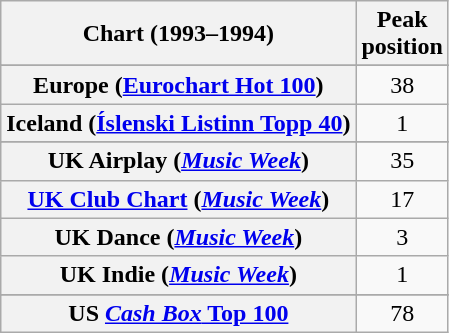<table class="wikitable sortable plainrowheaders" style="text-align:center">
<tr>
<th scope="col">Chart (1993–1994)</th>
<th scope="col">Peak<br> position</th>
</tr>
<tr>
</tr>
<tr>
</tr>
<tr>
<th scope="row">Europe (<a href='#'>Eurochart Hot 100</a>)</th>
<td>38</td>
</tr>
<tr>
<th scope="row">Iceland (<a href='#'>Íslenski Listinn Topp 40</a>)</th>
<td>1</td>
</tr>
<tr>
</tr>
<tr>
</tr>
<tr>
</tr>
<tr>
<th scope="row">UK Airplay (<em><a href='#'>Music Week</a></em>)</th>
<td>35</td>
</tr>
<tr>
<th scope="row"><a href='#'>UK Club Chart</a> (<em><a href='#'>Music Week</a></em>)</th>
<td>17</td>
</tr>
<tr>
<th scope="row">UK Dance (<em><a href='#'>Music Week</a></em>)</th>
<td>3</td>
</tr>
<tr>
<th scope="row">UK Indie (<em><a href='#'>Music Week</a></em>)</th>
<td>1</td>
</tr>
<tr>
</tr>
<tr>
</tr>
<tr>
</tr>
<tr>
</tr>
<tr>
<th scope="row">US <a href='#'><em>Cash Box</em> Top 100</a></th>
<td>78</td>
</tr>
</table>
